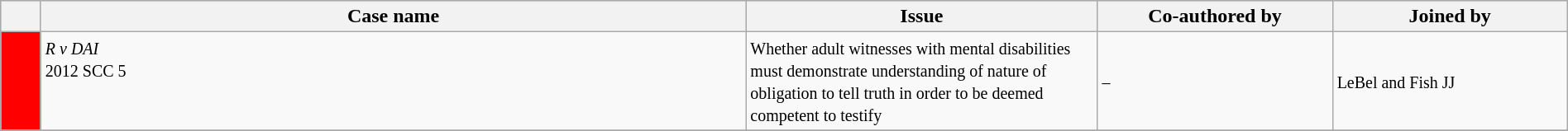<table class="wikitable" width=100%>
<tr bgcolor="#CCCCCC">
<th width=25px></th>
<th width=45%>Case name</th>
<th>Issue</th>
<th width=15%>Co-authored by</th>
<th width=15%>Joined by</th>
</tr>
<tr>
<td bgcolor="red"></td>
<td align=left valign=top><small><em>R v DAI</em><br> 2012 SCC 5 </small></td>
<td valign=top><small> Whether adult witnesses with mental disabilities must demonstrate understanding of nature of obligation to tell truth in order to be deemed competent to testify</small></td>
<td><small> –</small></td>
<td><small>  LeBel and Fish JJ</small></td>
</tr>
<tr>
</tr>
</table>
